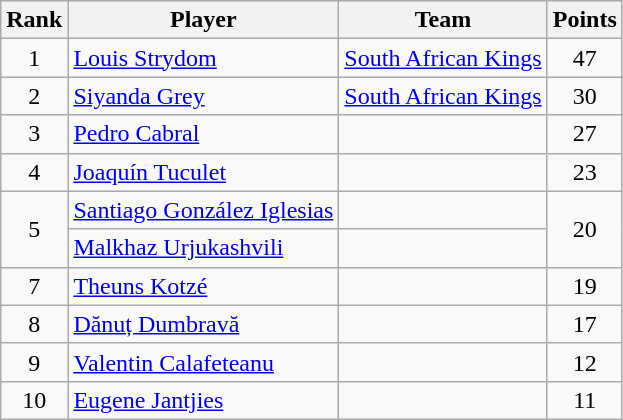<table class="wikitable">
<tr>
<th>Rank</th>
<th>Player</th>
<th>Team</th>
<th>Points</th>
</tr>
<tr>
<td align=center>1</td>
<td><a href='#'>Louis Strydom</a></td>
<td> <a href='#'>South African Kings</a></td>
<td align=center>47</td>
</tr>
<tr>
<td align=center>2</td>
<td><a href='#'>Siyanda Grey</a></td>
<td> <a href='#'>South African Kings</a></td>
<td align=center>30</td>
</tr>
<tr>
<td align=center>3</td>
<td><a href='#'>Pedro Cabral</a></td>
<td></td>
<td align=center>27</td>
</tr>
<tr>
<td align=center>4</td>
<td><a href='#'>Joaquín Tuculet</a></td>
<td></td>
<td align=center>23</td>
</tr>
<tr>
<td rowspan=2 align=center>5</td>
<td><a href='#'>Santiago González Iglesias</a></td>
<td></td>
<td rowspan=2 align=center>20</td>
</tr>
<tr>
<td><a href='#'>Malkhaz Urjukashvili</a></td>
<td></td>
</tr>
<tr>
<td align=center>7</td>
<td><a href='#'>Theuns Kotzé</a></td>
<td></td>
<td align=center>19</td>
</tr>
<tr>
<td align=center>8</td>
<td><a href='#'>Dănuț Dumbravă</a></td>
<td></td>
<td align=center>17</td>
</tr>
<tr>
<td align=center>9</td>
<td><a href='#'>Valentin Calafeteanu</a></td>
<td></td>
<td align=center>12</td>
</tr>
<tr>
<td align=center>10</td>
<td><a href='#'>Eugene Jantjies</a></td>
<td></td>
<td align=center>11</td>
</tr>
</table>
